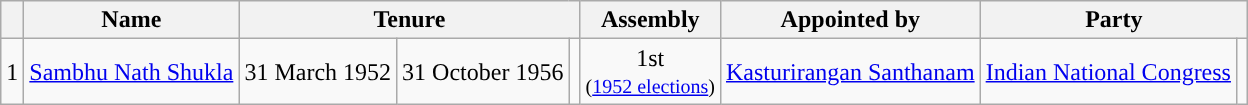<table class="wikitable" style="text-align:center">
<tr>
<th scope="col"></th>
<th scope="col">Name</th>
<th colspan="3" scope="col">Tenure</th>
<th scope="col">Assembly</th>
<th>Appointed by</th>
<th colspan="2">Party</th>
</tr>
<tr>
<td scope="row">1</td>
<td><a href='#'>Sambhu Nath Shukla</a></td>
<td>31 March 1952</td>
<td>31 October 1956</td>
<td></td>
<td>1st<br><small> (<a href='#'>1952 elections</a>)</small></td>
<td><a href='#'>Kasturirangan Santhanam</a></td>
<td><a href='#'>Indian National Congress</a></td>
<td style="background-color:"></td>
</tr>
</table>
